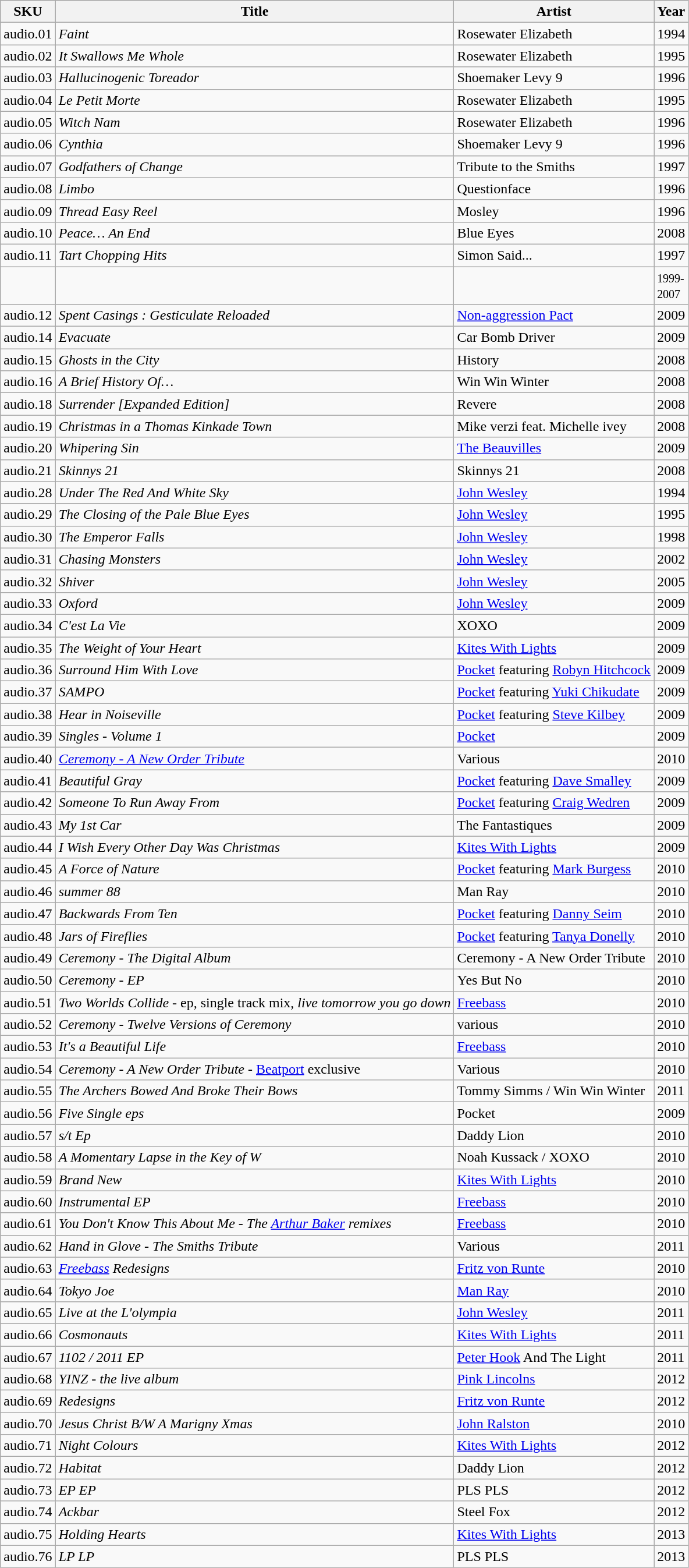<table class="wikitable sortable">
<tr>
<th>SKU</th>
<th>Title</th>
<th>Artist</th>
<th>Year</th>
</tr>
<tr>
<td>audio.01</td>
<td><em>Faint</em></td>
<td>Rosewater Elizabeth</td>
<td>1994</td>
</tr>
<tr>
<td>audio.02</td>
<td><em> 	It Swallows Me Whole</em></td>
<td>Rosewater Elizabeth</td>
<td>1995</td>
</tr>
<tr>
<td>audio.03</td>
<td><em>Hallucinogenic Toreador</em></td>
<td>Shoemaker Levy 9</td>
<td>1996</td>
</tr>
<tr>
<td>audio.04</td>
<td><em> 	Le Petit Morte</em></td>
<td>Rosewater Elizabeth</td>
<td>1995</td>
</tr>
<tr>
<td>audio.05</td>
<td><em> 	Witch Nam</em></td>
<td>Rosewater Elizabeth</td>
<td>1996</td>
</tr>
<tr>
<td>audio.06</td>
<td><em>Cynthia</em></td>
<td>Shoemaker Levy 9</td>
<td>1996</td>
</tr>
<tr>
<td>audio.07</td>
<td><em>Godfathers of Change</em></td>
<td>Tribute to the Smiths</td>
<td>1997</td>
</tr>
<tr>
<td>audio.08</td>
<td><em>Limbo</em></td>
<td>Questionface</td>
<td>1996</td>
</tr>
<tr>
<td>audio.09</td>
<td><em>Thread Easy Reel</em></td>
<td>Mosley</td>
<td>1996</td>
</tr>
<tr>
<td>audio.10</td>
<td><em>Peace… An End</em></td>
<td>Blue Eyes</td>
<td>2008</td>
</tr>
<tr>
<td>audio.11</td>
<td><em>Tart Chopping Hits</em></td>
<td>Simon Said...</td>
<td>1997</td>
</tr>
<tr>
<td></td>
<td></td>
<td></td>
<td><small>1999-<br>2007</small></td>
</tr>
<tr>
<td>audio.12</td>
<td><em>Spent Casings : Gesticulate Reloaded</em></td>
<td><a href='#'>Non-aggression Pact</a></td>
<td>2009</td>
</tr>
<tr>
<td>audio.14</td>
<td><em>Evacuate</em></td>
<td>Car Bomb Driver</td>
<td>2009</td>
</tr>
<tr>
<td>audio.15</td>
<td><em> 	Ghosts in the City</em></td>
<td>History</td>
<td>2008</td>
</tr>
<tr>
<td>audio.16</td>
<td><em>A Brief History Of…</em></td>
<td>Win Win Winter</td>
<td>2008</td>
</tr>
<tr>
<td>audio.18</td>
<td><em>Surrender [Expanded Edition]</em></td>
<td>Revere</td>
<td>2008</td>
</tr>
<tr>
<td>audio.19</td>
<td><em>Christmas in a Thomas Kinkade Town</em></td>
<td>Mike verzi feat. Michelle ivey</td>
<td>2008</td>
</tr>
<tr>
<td>audio.20</td>
<td><em>Whipering Sin</em></td>
<td><a href='#'>The Beauvilles</a></td>
<td>2009</td>
</tr>
<tr>
<td>audio.21</td>
<td><em>Skinnys 21</em></td>
<td>Skinnys 21</td>
<td>2008</td>
</tr>
<tr>
<td>audio.28</td>
<td><em>Under The Red And White Sky</em></td>
<td><a href='#'>John Wesley</a></td>
<td>1994</td>
</tr>
<tr>
<td>audio.29</td>
<td><em>The Closing of the Pale Blue Eyes</em></td>
<td><a href='#'>John Wesley</a></td>
<td>1995</td>
</tr>
<tr>
<td>audio.30</td>
<td><em>The Emperor Falls</em></td>
<td><a href='#'>John Wesley</a></td>
<td>1998</td>
</tr>
<tr>
<td>audio.31</td>
<td><em>Chasing Monsters</em></td>
<td><a href='#'>John Wesley</a></td>
<td>2002</td>
</tr>
<tr>
<td>audio.32</td>
<td><em>Shiver</em></td>
<td><a href='#'>John Wesley</a></td>
<td>2005</td>
</tr>
<tr>
<td>audio.33</td>
<td><em>Oxford</em></td>
<td><a href='#'>John Wesley</a></td>
<td>2009</td>
</tr>
<tr>
<td>audio.34</td>
<td><em>C'est La Vie</em></td>
<td>XOXO</td>
<td>2009</td>
</tr>
<tr>
<td>audio.35</td>
<td><em>The Weight of Your Heart</em></td>
<td><a href='#'>Kites With Lights</a></td>
<td>2009</td>
</tr>
<tr>
<td>audio.36</td>
<td><em>Surround Him With Love</em></td>
<td><a href='#'>Pocket</a> featuring <a href='#'>Robyn Hitchcock</a></td>
<td>2009</td>
</tr>
<tr>
<td>audio.37</td>
<td><em>SAMPO</em></td>
<td><a href='#'>Pocket</a> featuring <a href='#'>Yuki Chikudate</a></td>
<td>2009</td>
</tr>
<tr>
<td>audio.38</td>
<td><em>Hear in Noiseville</em></td>
<td><a href='#'>Pocket</a> featuring <a href='#'>Steve Kilbey</a></td>
<td>2009</td>
</tr>
<tr>
<td>audio.39</td>
<td><em>Singles - Volume 1</em></td>
<td><a href='#'>Pocket</a></td>
<td>2009</td>
</tr>
<tr>
<td>audio.40</td>
<td><em><a href='#'>Ceremony - A New Order Tribute</a></em></td>
<td>Various</td>
<td>2010</td>
</tr>
<tr>
<td>audio.41</td>
<td><em>Beautiful Gray</em></td>
<td><a href='#'>Pocket</a> featuring <a href='#'>Dave Smalley</a></td>
<td>2009</td>
</tr>
<tr>
<td>audio.42</td>
<td><em>Someone To Run Away From</em></td>
<td><a href='#'>Pocket</a> featuring <a href='#'>Craig Wedren</a></td>
<td>2009</td>
</tr>
<tr>
<td>audio.43</td>
<td><em>My 1st Car</em></td>
<td>The Fantastiques</td>
<td>2009</td>
</tr>
<tr>
<td>audio.44</td>
<td><em>I Wish Every Other Day Was Christmas</em></td>
<td><a href='#'>Kites With Lights</a></td>
<td>2009</td>
</tr>
<tr>
<td>audio.45</td>
<td><em>A Force of Nature</em></td>
<td><a href='#'>Pocket</a> featuring <a href='#'>Mark Burgess</a></td>
<td>2010</td>
</tr>
<tr>
<td>audio.46</td>
<td><em>summer 88</em></td>
<td>Man Ray</td>
<td>2010</td>
</tr>
<tr>
<td>audio.47</td>
<td><em>Backwards From Ten</em></td>
<td><a href='#'>Pocket</a> featuring <a href='#'>Danny Seim</a></td>
<td>2010</td>
</tr>
<tr>
<td>audio.48</td>
<td><em>Jars of Fireflies</em></td>
<td><a href='#'>Pocket</a> featuring <a href='#'>Tanya Donelly</a></td>
<td>2010</td>
</tr>
<tr>
<td>audio.49</td>
<td><em>Ceremony - The Digital Album</em></td>
<td>Ceremony - A New Order Tribute</td>
<td>2010</td>
</tr>
<tr>
<td>audio.50</td>
<td><em>Ceremony - EP</em></td>
<td>Yes But No</td>
<td>2010</td>
</tr>
<tr>
<td>audio.51</td>
<td><em>Two Worlds Collide</em> - ep, single track mix, <em>live tomorrow you go down</em></td>
<td><a href='#'>Freebass</a></td>
<td>2010</td>
</tr>
<tr>
<td>audio.52</td>
<td><em>Ceremony - Twelve Versions of Ceremony</em></td>
<td>various</td>
<td>2010</td>
</tr>
<tr>
<td>audio.53</td>
<td><em>It's a Beautiful Life</em></td>
<td><a href='#'>Freebass</a></td>
<td>2010</td>
</tr>
<tr>
<td>audio.54</td>
<td><em>Ceremony - A New Order Tribute</em> - <a href='#'>Beatport</a> exclusive</td>
<td>Various</td>
<td>2010</td>
</tr>
<tr>
<td>audio.55</td>
<td><em>The Archers Bowed And Broke Their Bows</em></td>
<td>Tommy Simms / Win Win Winter</td>
<td>2011</td>
</tr>
<tr>
<td>audio.56</td>
<td><em>Five Single eps</em></td>
<td>Pocket</td>
<td>2009</td>
</tr>
<tr>
<td>audio.57</td>
<td><em>s/t Ep</em></td>
<td>Daddy Lion</td>
<td>2010</td>
</tr>
<tr>
<td>audio.58</td>
<td><em>A Momentary Lapse in the Key of W</em></td>
<td>Noah Kussack / XOXO</td>
<td>2010</td>
</tr>
<tr>
<td>audio.59</td>
<td><em>Brand New</em></td>
<td><a href='#'>Kites With Lights</a></td>
<td>2010</td>
</tr>
<tr>
<td>audio.60</td>
<td><em>Instrumental EP</em></td>
<td><a href='#'>Freebass</a></td>
<td>2010</td>
</tr>
<tr>
<td>audio.61</td>
<td><em>You Don't Know This About Me - The <a href='#'>Arthur Baker</a> remixes</em></td>
<td><a href='#'>Freebass</a></td>
<td>2010</td>
</tr>
<tr>
<td>audio.62</td>
<td><em>Hand in Glove - The Smiths Tribute</em></td>
<td>Various</td>
<td>2011</td>
</tr>
<tr>
<td>audio.63</td>
<td><em><a href='#'>Freebass</a> Redesigns</em></td>
<td><a href='#'>Fritz von Runte</a></td>
<td>2010</td>
</tr>
<tr>
<td>audio.64</td>
<td><em>Tokyo Joe</em></td>
<td><a href='#'>Man Ray</a></td>
<td>2010</td>
</tr>
<tr>
<td>audio.65</td>
<td><em>Live at the L'olympia</em></td>
<td><a href='#'>John Wesley</a></td>
<td>2011</td>
</tr>
<tr>
<td>audio.66</td>
<td><em>Cosmonauts</em></td>
<td><a href='#'>Kites With Lights</a></td>
<td>2011</td>
</tr>
<tr>
<td>audio.67</td>
<td><em>1102 / 2011 EP</em></td>
<td><a href='#'>Peter Hook</a> And The Light</td>
<td>2011</td>
</tr>
<tr>
<td>audio.68</td>
<td><em>YINZ - the live album</em></td>
<td><a href='#'>Pink Lincolns</a></td>
<td>2012</td>
</tr>
<tr>
<td>audio.69</td>
<td><em>Redesigns</em></td>
<td><a href='#'>Fritz von Runte</a></td>
<td>2012</td>
</tr>
<tr>
<td>audio.70</td>
<td><em>Jesus Christ B/W A Marigny Xmas</em></td>
<td><a href='#'>John Ralston</a></td>
<td>2010</td>
</tr>
<tr>
<td>audio.71</td>
<td><em>Night Colours</em></td>
<td><a href='#'>Kites With Lights</a></td>
<td>2012</td>
</tr>
<tr>
<td>audio.72</td>
<td><em>Habitat</em></td>
<td>Daddy Lion</td>
<td>2012</td>
</tr>
<tr>
<td>audio.73</td>
<td><em>EP EP</em></td>
<td>PLS PLS</td>
<td>2012</td>
</tr>
<tr>
<td>audio.74</td>
<td><em>Ackbar</em></td>
<td>Steel Fox</td>
<td>2012</td>
</tr>
<tr>
<td>audio.75</td>
<td><em>Holding Hearts</em></td>
<td><a href='#'>Kites With Lights</a></td>
<td>2013</td>
</tr>
<tr>
<td>audio.76</td>
<td><em>LP LP</em></td>
<td>PLS PLS</td>
<td>2013</td>
</tr>
</table>
